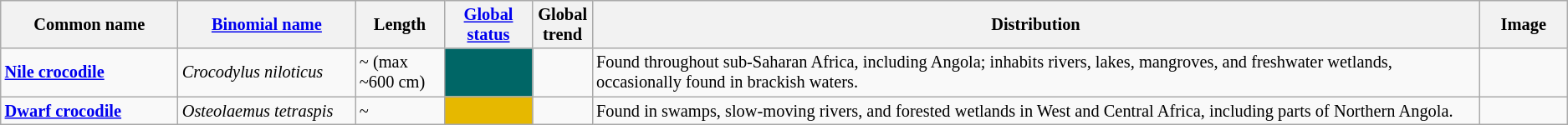<table class="wikitable sortable" style="font-size: 85%">
<tr>
<th width="10%">Common name</th>
<th width="10%"><a href='#'>Binomial name</a></th>
<th width="5%">Length</th>
<th width="5%"><a href='#'>Global status</a></th>
<th width="1%">Global trend</th>
<th width="50%" class="unsortable">Distribution</th>
<th width="5%" class="unsortable">Image</th>
</tr>
<tr>
<td><strong><a href='#'>Nile crocodile</a></strong></td>
<td><em>Crocodylus niloticus</em></td>
<td>~ (max ~600 cm)</td>
<td align=center style="background: #006666"></td>
<td align=center></td>
<td>Found throughout sub-Saharan Africa, including Angola; inhabits rivers, lakes, mangroves, and freshwater wetlands, occasionally found in brackish waters.</td>
<td></td>
</tr>
<tr>
<td><strong><a href='#'>Dwarf crocodile</a></strong></td>
<td><em>Osteolaemus tetraspis</em></td>
<td>~</td>
<td align=center style="background: #e6b800"></td>
<td align=center></td>
<td>Found in swamps, slow-moving rivers, and forested wetlands in West and Central Africa, including parts of Northern Angola.</td>
<td></td>
</tr>
</table>
